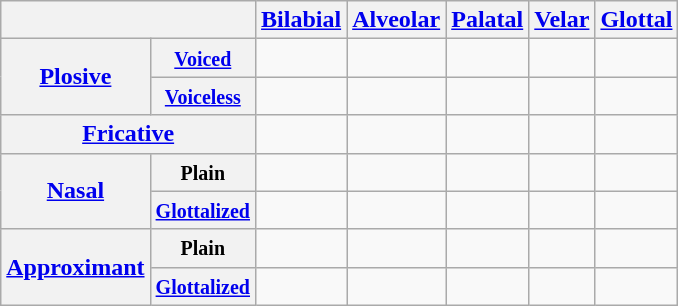<table class="wikitable" style="text-align:center;">
<tr>
<th colspan="2"></th>
<th><a href='#'>Bilabial</a></th>
<th><a href='#'>Alveolar</a></th>
<th><a href='#'>Palatal</a></th>
<th><a href='#'>Velar</a></th>
<th><a href='#'>Glottal</a></th>
</tr>
<tr>
<th rowspan="2"><a href='#'>Plosive</a></th>
<th><small><a href='#'>Voiced</a></small></th>
<td></td>
<td></td>
<td></td>
<td></td>
<td></td>
</tr>
<tr>
<th><small><a href='#'>Voiceless</a></small></th>
<td></td>
<td></td>
<td></td>
<td></td>
<td></td>
</tr>
<tr>
<th colspan="2"><a href='#'>Fricative</a></th>
<td></td>
<td></td>
<td></td>
<td></td>
<td></td>
</tr>
<tr>
<th rowspan="2"><a href='#'>Nasal</a></th>
<th><small>Plain</small></th>
<td></td>
<td></td>
<td></td>
<td></td>
<td></td>
</tr>
<tr>
<th><small><a href='#'>Glottalized</a></small></th>
<td></td>
<td></td>
<td></td>
<td></td>
<td></td>
</tr>
<tr>
<th rowspan="2"><a href='#'>Approximant</a></th>
<th><small>Plain</small></th>
<td></td>
<td></td>
<td></td>
<td></td>
<td></td>
</tr>
<tr>
<th><small><a href='#'>Glottalized</a></small></th>
<td></td>
<td></td>
<td></td>
<td></td>
<td></td>
</tr>
</table>
